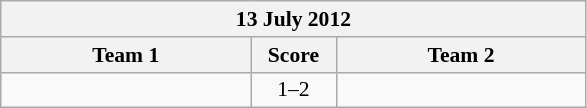<table class="wikitable" style="text-align: center; font-size:90% ">
<tr>
<th colspan=3>13 July 2012</th>
</tr>
<tr>
<th align="right" width="160">Team 1</th>
<th width="50">Score</th>
<th align="left" width="160">Team 2</th>
</tr>
<tr>
<td align=right></td>
<td align=center>1–2</td>
<td align=left><strong></strong></td>
</tr>
</table>
